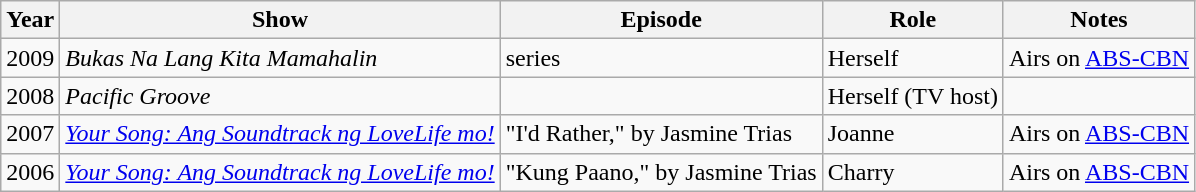<table class="wikitable">
<tr ">
<th>Year</th>
<th>Show</th>
<th>Episode</th>
<th>Role</th>
<th>Notes</th>
</tr>
<tr>
<td>2009</td>
<td><em>Bukas Na Lang Kita Mamahalin</em></td>
<td>series</td>
<td>Herself</td>
<td>Airs on <a href='#'>ABS-CBN</a></td>
</tr>
<tr>
<td>2008</td>
<td><em>Pacific Groove</em></td>
<td></td>
<td>Herself (TV host)</td>
<td></td>
</tr>
<tr>
<td>2007</td>
<td><em><a href='#'>Your Song: Ang Soundtrack ng LoveLife mo!</a></em></td>
<td>"I'd Rather," by Jasmine Trias</td>
<td>Joanne</td>
<td>Airs on <a href='#'>ABS-CBN</a></td>
</tr>
<tr>
<td>2006</td>
<td><em><a href='#'>Your Song: Ang Soundtrack ng LoveLife mo!</a></em></td>
<td>"Kung Paano," by Jasmine Trias</td>
<td>Charry</td>
<td>Airs on <a href='#'>ABS-CBN</a></td>
</tr>
</table>
